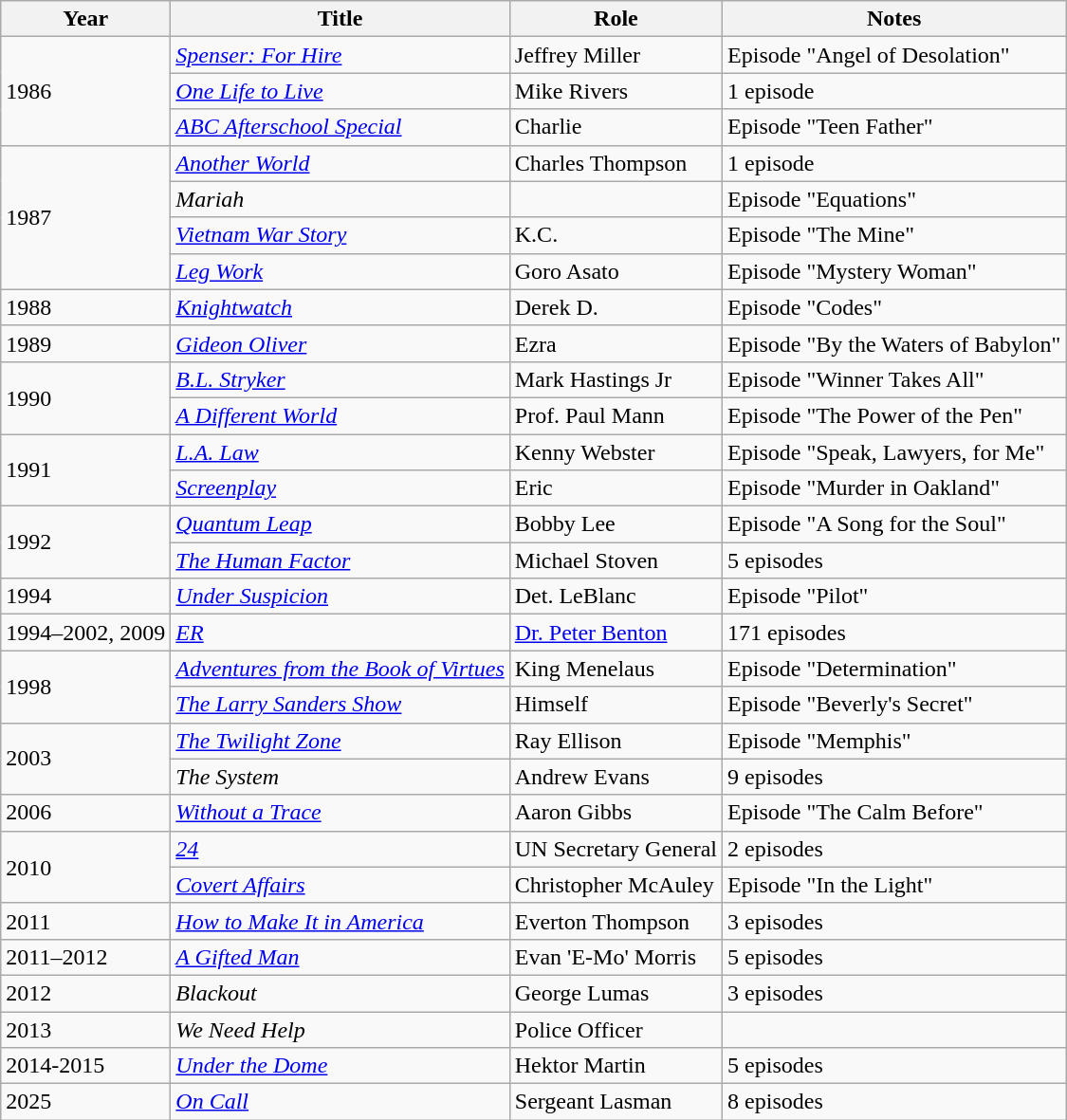<table class="wikitable">
<tr>
<th>Year</th>
<th>Title</th>
<th>Role</th>
<th>Notes</th>
</tr>
<tr>
<td rowspan=3>1986</td>
<td><em><a href='#'>Spenser: For Hire</a></em></td>
<td>Jeffrey Miller</td>
<td>Episode "Angel of Desolation"</td>
</tr>
<tr>
<td><em><a href='#'>One Life to Live</a></em></td>
<td>Mike Rivers</td>
<td>1 episode</td>
</tr>
<tr>
<td><em><a href='#'>ABC Afterschool Special</a></em></td>
<td>Charlie</td>
<td>Episode "Teen Father"</td>
</tr>
<tr>
<td rowspan=4>1987</td>
<td><em><a href='#'>Another World</a></em></td>
<td>Charles Thompson</td>
<td>1 episode</td>
</tr>
<tr>
<td><em>Mariah</em></td>
<td></td>
<td>Episode "Equations"</td>
</tr>
<tr>
<td><em><a href='#'>Vietnam War Story</a></em></td>
<td>K.C.</td>
<td>Episode "The Mine"</td>
</tr>
<tr>
<td><em><a href='#'>Leg Work</a></em></td>
<td>Goro Asato</td>
<td>Episode "Mystery Woman"</td>
</tr>
<tr>
<td>1988</td>
<td><em><a href='#'>Knightwatch</a></em></td>
<td>Derek D.</td>
<td>Episode "Codes"</td>
</tr>
<tr>
<td>1989</td>
<td><em><a href='#'>Gideon Oliver</a></em></td>
<td>Ezra</td>
<td>Episode "By the Waters of Babylon"</td>
</tr>
<tr>
<td rowspan=2>1990</td>
<td><em><a href='#'>B.L. Stryker</a></em></td>
<td>Mark Hastings Jr</td>
<td>Episode "Winner Takes All"</td>
</tr>
<tr>
<td><em><a href='#'>A Different World</a></em></td>
<td>Prof. Paul Mann</td>
<td>Episode "The Power of the Pen"</td>
</tr>
<tr>
<td rowspan=2>1991</td>
<td><em><a href='#'>L.A. Law</a></em></td>
<td>Kenny Webster</td>
<td>Episode "Speak, Lawyers, for Me"</td>
</tr>
<tr>
<td><em><a href='#'>Screenplay</a></em></td>
<td>Eric</td>
<td>Episode "Murder in Oakland"</td>
</tr>
<tr>
<td rowspan=2>1992</td>
<td><em><a href='#'>Quantum Leap</a></em></td>
<td>Bobby Lee</td>
<td>Episode "A Song for the Soul"</td>
</tr>
<tr>
<td><em><a href='#'>The Human Factor</a></em></td>
<td>Michael Stoven</td>
<td>5 episodes</td>
</tr>
<tr>
<td>1994</td>
<td><em><a href='#'>Under Suspicion</a></em></td>
<td>Det. LeBlanc</td>
<td>Episode "Pilot"</td>
</tr>
<tr>
<td>1994–2002, 2009</td>
<td><em><a href='#'>ER</a></em></td>
<td><a href='#'>Dr. Peter Benton</a></td>
<td>171 episodes</td>
</tr>
<tr>
<td rowspan=2>1998</td>
<td><em><a href='#'>Adventures from the Book of Virtues</a></em></td>
<td>King Menelaus</td>
<td>Episode "Determination"</td>
</tr>
<tr>
<td><em><a href='#'>The Larry Sanders Show</a></em></td>
<td>Himself</td>
<td>Episode "Beverly's Secret"</td>
</tr>
<tr>
<td rowspan=2>2003</td>
<td><em><a href='#'>The Twilight Zone</a></em></td>
<td>Ray Ellison</td>
<td>Episode "Memphis"</td>
</tr>
<tr>
<td><em>The System</em></td>
<td>Andrew Evans</td>
<td>9 episodes</td>
</tr>
<tr>
<td>2006</td>
<td><em><a href='#'>Without a Trace</a></em></td>
<td>Aaron Gibbs</td>
<td>Episode "The Calm Before"</td>
</tr>
<tr>
<td rowspan=2>2010</td>
<td><em><a href='#'>24</a></em></td>
<td>UN Secretary General</td>
<td>2 episodes</td>
</tr>
<tr>
<td><em><a href='#'>Covert Affairs</a></em></td>
<td>Christopher McAuley</td>
<td>Episode "In the Light"</td>
</tr>
<tr>
<td>2011</td>
<td><em><a href='#'>How to Make It in America</a></em></td>
<td>Everton Thompson</td>
<td>3 episodes</td>
</tr>
<tr>
<td>2011–2012</td>
<td><em><a href='#'>A Gifted Man</a></em></td>
<td>Evan 'E-Mo' Morris</td>
<td>5 episodes</td>
</tr>
<tr>
<td>2012</td>
<td><em>Blackout</em></td>
<td>George Lumas</td>
<td>3 episodes</td>
</tr>
<tr>
<td>2013</td>
<td><em>We Need Help</em></td>
<td>Police Officer</td>
</tr>
<tr>
<td>2014-2015</td>
<td><em><a href='#'>Under the Dome</a></em></td>
<td>Hektor Martin</td>
<td>5 episodes</td>
</tr>
<tr>
<td>2025</td>
<td><em><a href='#'>On Call</a></em></td>
<td>Sergeant Lasman</td>
<td>8 episodes</td>
</tr>
</table>
